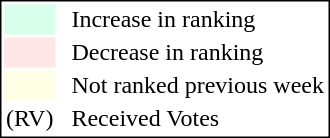<table style="border:1px solid black;">
<tr>
<td style="background:#D8FFEB; width:20px;"></td>
<td> </td>
<td>Increase in ranking</td>
</tr>
<tr>
<td style="background:#FFE6E6; width:20px;"></td>
<td> </td>
<td>Decrease in ranking</td>
</tr>
<tr>
<td style="background:#FFFFE6; width:20px;"></td>
<td> </td>
<td>Not ranked previous week</td>
</tr>
<tr>
<td>(RV)</td>
<td> </td>
<td>Received Votes</td>
</tr>
</table>
